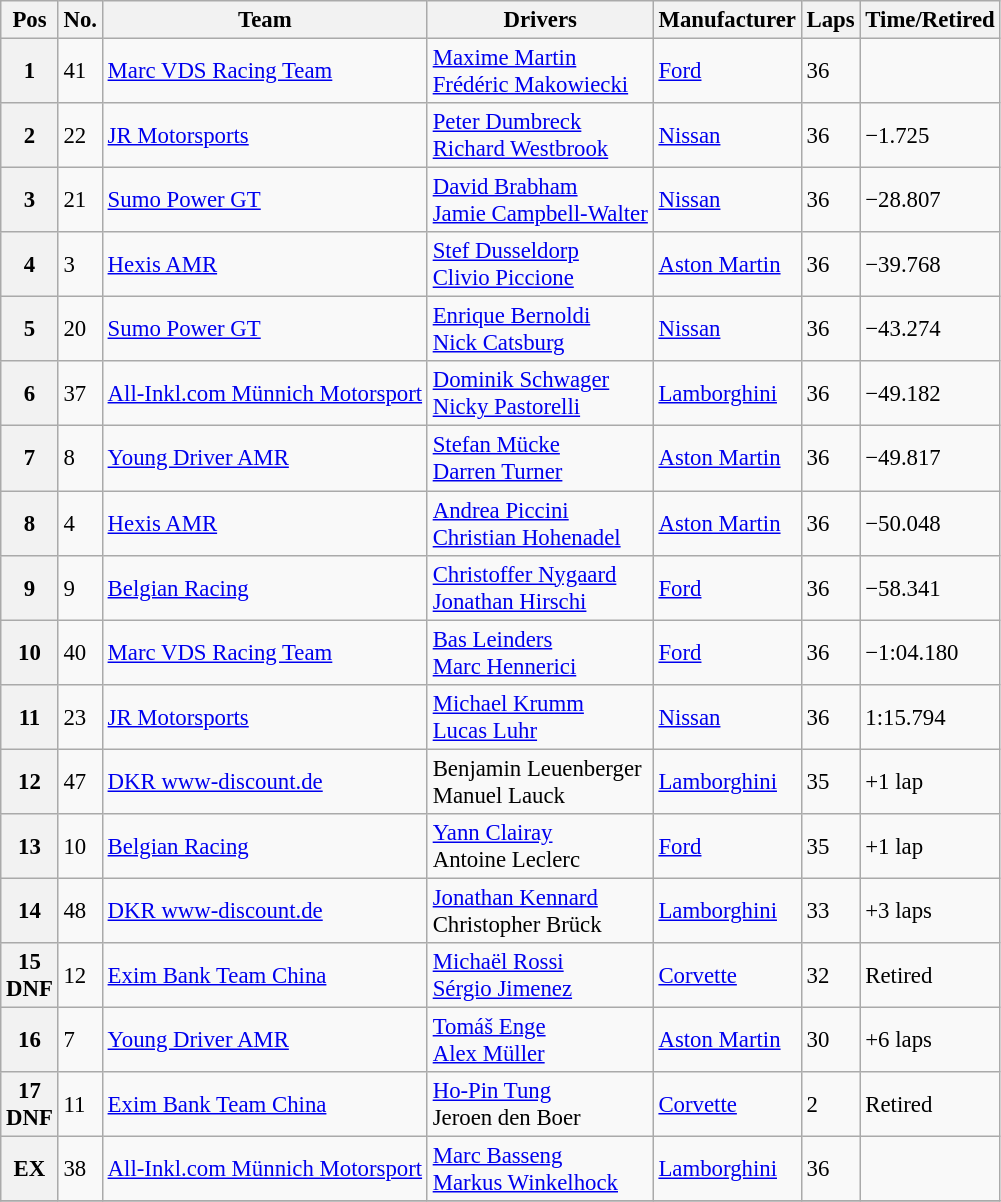<table class="wikitable" style="font-size: 95%;">
<tr>
<th>Pos</th>
<th>No.</th>
<th>Team</th>
<th>Drivers</th>
<th>Manufacturer</th>
<th>Laps</th>
<th>Time/Retired</th>
</tr>
<tr>
<th>1</th>
<td>41</td>
<td> <a href='#'>Marc VDS Racing Team</a></td>
<td> <a href='#'>Maxime Martin</a><br> <a href='#'>Frédéric Makowiecki</a></td>
<td><a href='#'>Ford</a></td>
<td>36</td>
<td></td>
</tr>
<tr>
<th>2</th>
<td>22</td>
<td> <a href='#'>JR Motorsports</a></td>
<td> <a href='#'>Peter Dumbreck</a><br> <a href='#'>Richard Westbrook</a></td>
<td><a href='#'>Nissan</a></td>
<td>36</td>
<td>−1.725</td>
</tr>
<tr>
<th>3</th>
<td>21</td>
<td> <a href='#'>Sumo Power GT</a></td>
<td> <a href='#'>David Brabham</a><br> <a href='#'>Jamie Campbell-Walter</a></td>
<td><a href='#'>Nissan</a></td>
<td>36</td>
<td>−28.807</td>
</tr>
<tr>
<th>4</th>
<td>3</td>
<td> <a href='#'>Hexis AMR</a></td>
<td> <a href='#'>Stef Dusseldorp</a><br> <a href='#'>Clivio Piccione</a></td>
<td><a href='#'>Aston Martin</a></td>
<td>36</td>
<td>−39.768</td>
</tr>
<tr>
<th>5</th>
<td>20</td>
<td> <a href='#'>Sumo Power GT</a></td>
<td> <a href='#'>Enrique Bernoldi</a><br> <a href='#'>Nick Catsburg</a></td>
<td><a href='#'>Nissan</a></td>
<td>36</td>
<td>−43.274</td>
</tr>
<tr>
<th>6</th>
<td>37</td>
<td> <a href='#'>All-Inkl.com Münnich Motorsport</a></td>
<td> <a href='#'>Dominik Schwager</a><br> <a href='#'>Nicky Pastorelli</a></td>
<td><a href='#'>Lamborghini</a></td>
<td>36</td>
<td>−49.182</td>
</tr>
<tr>
<th>7</th>
<td>8</td>
<td> <a href='#'>Young Driver AMR</a></td>
<td> <a href='#'>Stefan Mücke</a><br> <a href='#'>Darren Turner</a></td>
<td><a href='#'>Aston Martin</a></td>
<td>36</td>
<td>−49.817</td>
</tr>
<tr>
<th>8</th>
<td>4</td>
<td> <a href='#'>Hexis AMR</a></td>
<td> <a href='#'>Andrea Piccini</a><br> <a href='#'>Christian Hohenadel</a></td>
<td><a href='#'>Aston Martin</a></td>
<td>36</td>
<td>−50.048</td>
</tr>
<tr>
<th>9</th>
<td>9</td>
<td> <a href='#'>Belgian Racing</a></td>
<td> <a href='#'>Christoffer Nygaard</a><br> <a href='#'>Jonathan Hirschi</a></td>
<td><a href='#'>Ford</a></td>
<td>36</td>
<td>−58.341</td>
</tr>
<tr>
<th>10</th>
<td>40</td>
<td> <a href='#'>Marc VDS Racing Team</a></td>
<td> <a href='#'>Bas Leinders</a><br> <a href='#'>Marc Hennerici</a></td>
<td><a href='#'>Ford</a></td>
<td>36</td>
<td>−1:04.180</td>
</tr>
<tr>
<th>11</th>
<td>23</td>
<td> <a href='#'>JR Motorsports</a></td>
<td> <a href='#'>Michael Krumm</a><br> <a href='#'>Lucas Luhr</a></td>
<td><a href='#'>Nissan</a></td>
<td>36</td>
<td>1:15.794</td>
</tr>
<tr>
<th>12</th>
<td>47</td>
<td> <a href='#'>DKR www-discount.de</a></td>
<td> Benjamin Leuenberger<br> Manuel Lauck</td>
<td><a href='#'>Lamborghini</a></td>
<td>35</td>
<td>+1 lap</td>
</tr>
<tr>
<th>13</th>
<td>10</td>
<td> <a href='#'>Belgian Racing</a></td>
<td> <a href='#'>Yann Clairay</a><br> Antoine Leclerc</td>
<td><a href='#'>Ford</a></td>
<td>35</td>
<td>+1 lap</td>
</tr>
<tr>
<th>14</th>
<td>48</td>
<td> <a href='#'>DKR www-discount.de</a></td>
<td> <a href='#'>Jonathan Kennard</a><br> Christopher Brück</td>
<td><a href='#'>Lamborghini</a></td>
<td>33</td>
<td>+3 laps</td>
</tr>
<tr>
<th>15<br>DNF</th>
<td>12</td>
<td> <a href='#'>Exim Bank Team China</a></td>
<td> <a href='#'>Michaël Rossi</a><br> <a href='#'>Sérgio Jimenez</a></td>
<td><a href='#'>Corvette</a></td>
<td>32</td>
<td>Retired</td>
</tr>
<tr>
<th>16</th>
<td>7</td>
<td> <a href='#'>Young Driver AMR</a></td>
<td> <a href='#'>Tomáš Enge</a><br> <a href='#'>Alex Müller</a></td>
<td><a href='#'>Aston Martin</a></td>
<td>30</td>
<td>+6 laps</td>
</tr>
<tr>
<th>17<br>DNF</th>
<td>11</td>
<td> <a href='#'>Exim Bank Team China</a></td>
<td> <a href='#'>Ho-Pin Tung</a><br> Jeroen den Boer</td>
<td><a href='#'>Corvette</a></td>
<td>2</td>
<td>Retired</td>
</tr>
<tr>
<th>EX</th>
<td>38</td>
<td> <a href='#'>All-Inkl.com Münnich Motorsport</a></td>
<td> <a href='#'>Marc Basseng</a><br> <a href='#'>Markus Winkelhock</a></td>
<td><a href='#'>Lamborghini</a></td>
<td>36</td>
<td></td>
</tr>
<tr>
</tr>
</table>
